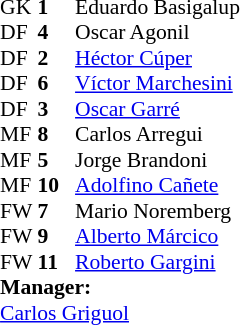<table style="font-size:90%; margin:0.2em auto;" cellspacing="0" cellpadding="0">
<tr>
<th width="25"></th>
<th width="25"></th>
</tr>
<tr>
<td>GK</td>
<td><strong>1</strong></td>
<td> Eduardo Basigalup</td>
</tr>
<tr>
<td>DF</td>
<td><strong>4</strong></td>
<td> Oscar Agonil</td>
</tr>
<tr>
<td>DF</td>
<td><strong>2</strong></td>
<td> <a href='#'>Héctor Cúper</a></td>
</tr>
<tr>
<td>DF</td>
<td><strong>6</strong></td>
<td> <a href='#'>Víctor Marchesini</a></td>
</tr>
<tr>
<td>DF</td>
<td><strong>3</strong></td>
<td> <a href='#'>Oscar Garré</a></td>
</tr>
<tr>
<td>MF</td>
<td><strong>8</strong></td>
<td> Carlos Arregui</td>
</tr>
<tr>
<td>MF</td>
<td><strong>5</strong></td>
<td> Jorge Brandoni</td>
</tr>
<tr>
<td>MF</td>
<td><strong>10</strong></td>
<td> <a href='#'>Adolfino Cañete</a></td>
</tr>
<tr>
<td>FW</td>
<td><strong>7</strong></td>
<td> Mario Noremberg</td>
</tr>
<tr>
<td>FW</td>
<td><strong>9</strong></td>
<td> <a href='#'>Alberto Márcico</a></td>
</tr>
<tr>
<td>FW</td>
<td><strong>11</strong></td>
<td> <a href='#'>Roberto Gargini</a></td>
</tr>
<tr>
<td colspan=3><strong>Manager:</strong></td>
</tr>
<tr>
<td colspan=4> <a href='#'>Carlos Griguol</a></td>
</tr>
</table>
